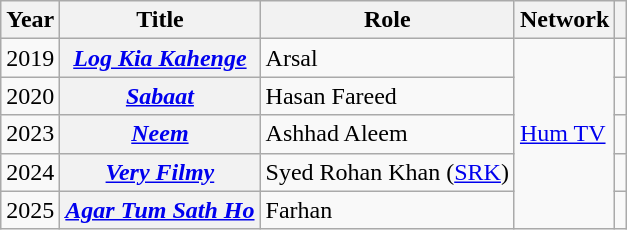<table class="wikitable plainrowheaders">
<tr>
<th>Year</th>
<th>Title</th>
<th>Role</th>
<th>Network</th>
<th></th>
</tr>
<tr>
<td>2019</td>
<th scope=row><em><a href='#'>Log Kia Kahenge</a></em></th>
<td>Arsal</td>
<td rowspan="5"><a href='#'>Hum TV</a></td>
<td></td>
</tr>
<tr>
<td>2020</td>
<th scope=row><em><a href='#'>Sabaat</a></em></th>
<td>Hasan Fareed</td>
<td></td>
</tr>
<tr>
<td>2023</td>
<th scope=row><em><a href='#'>Neem</a></em></th>
<td>Ashhad Aleem</td>
<td></td>
</tr>
<tr>
<td>2024</td>
<th scope=row><em><a href='#'>Very Filmy</a></em></th>
<td>Syed Rohan Khan (<a href='#'>SRK</a>)</td>
<td></td>
</tr>
<tr>
<td>2025</td>
<th scope=row><em><a href='#'>Agar Tum Sath Ho</a></em></th>
<td>Farhan</td>
<td></td>
</tr>
</table>
